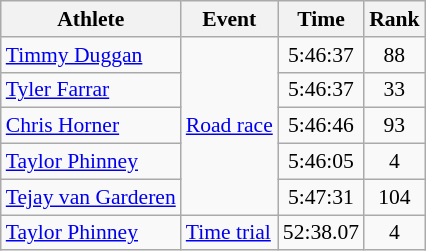<table class=wikitable style=font-size:90%;text-align:center>
<tr>
<th>Athlete</th>
<th>Event</th>
<th>Time</th>
<th>Rank</th>
</tr>
<tr>
<td align=left><a href='#'>Timmy Duggan</a></td>
<td align=left rowspan=5><a href='#'>Road race</a></td>
<td>5:46:37</td>
<td>88</td>
</tr>
<tr>
<td align=left><a href='#'>Tyler Farrar</a></td>
<td>5:46:37</td>
<td>33</td>
</tr>
<tr>
<td align=left><a href='#'>Chris Horner</a></td>
<td>5:46:46</td>
<td>93</td>
</tr>
<tr>
<td align=left><a href='#'>Taylor Phinney</a></td>
<td>5:46:05</td>
<td>4</td>
</tr>
<tr>
<td align=left><a href='#'>Tejay van Garderen</a></td>
<td>5:47:31</td>
<td>104</td>
</tr>
<tr>
<td align=left><a href='#'>Taylor Phinney</a></td>
<td align=left><a href='#'>Time trial</a></td>
<td>52:38.07</td>
<td>4</td>
</tr>
</table>
